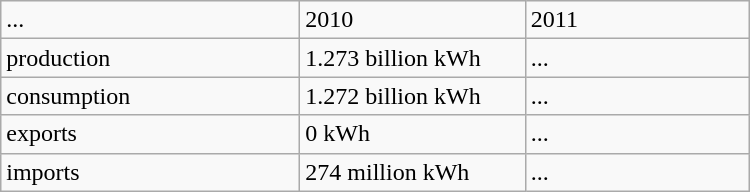<table class="wikitable" style="width:500px;">
<tr>
<td style="width:200px;">...</td>
<td style="width:150px;">2010</td>
<td style="width:150px;">2011</td>
</tr>
<tr>
<td>production</td>
<td>1.273 billion kWh</td>
<td>...</td>
</tr>
<tr>
<td>consumption</td>
<td>1.272 billion kWh</td>
<td>...</td>
</tr>
<tr>
<td>exports</td>
<td>0 kWh</td>
<td>...</td>
</tr>
<tr>
<td>imports</td>
<td>274 million kWh</td>
<td>...</td>
</tr>
</table>
